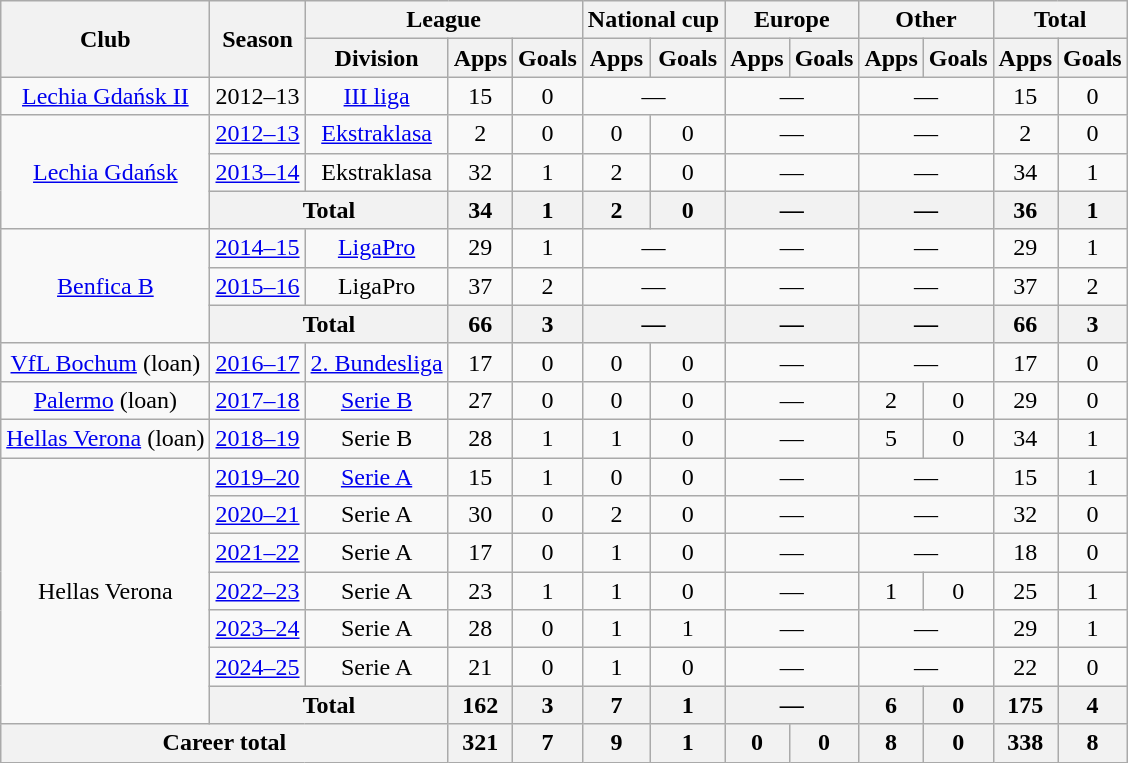<table class="wikitable" style="text-align:center">
<tr>
<th rowspan="2">Club</th>
<th rowspan="2">Season</th>
<th colspan="3">League</th>
<th colspan="2">National cup</th>
<th colspan="2">Europe</th>
<th colspan="2">Other</th>
<th colspan="2">Total</th>
</tr>
<tr>
<th>Division</th>
<th>Apps</th>
<th>Goals</th>
<th>Apps</th>
<th>Goals</th>
<th>Apps</th>
<th>Goals</th>
<th>Apps</th>
<th>Goals</th>
<th>Apps</th>
<th>Goals</th>
</tr>
<tr>
<td><a href='#'>Lechia Gdańsk II</a></td>
<td>2012–13</td>
<td><a href='#'>III liga</a></td>
<td>15</td>
<td>0</td>
<td colspan="2">—</td>
<td colspan="2">—</td>
<td colspan="2">—</td>
<td>15</td>
<td>0</td>
</tr>
<tr>
<td rowspan="3"><a href='#'>Lechia Gdańsk</a></td>
<td><a href='#'>2012–13</a></td>
<td><a href='#'>Ekstraklasa</a></td>
<td>2</td>
<td>0</td>
<td>0</td>
<td>0</td>
<td colspan="2">—</td>
<td colspan="2">—</td>
<td>2</td>
<td>0</td>
</tr>
<tr>
<td><a href='#'>2013–14</a></td>
<td>Ekstraklasa</td>
<td>32</td>
<td>1</td>
<td>2</td>
<td>0</td>
<td colspan="2">—</td>
<td colspan="2">—</td>
<td>34</td>
<td>1</td>
</tr>
<tr>
<th colspan="2">Total</th>
<th>34</th>
<th>1</th>
<th>2</th>
<th>0</th>
<th colspan="2">—</th>
<th colspan="2">—</th>
<th>36</th>
<th>1</th>
</tr>
<tr>
<td rowspan="3"><a href='#'>Benfica B</a></td>
<td><a href='#'>2014–15</a></td>
<td><a href='#'>LigaPro</a></td>
<td>29</td>
<td>1</td>
<td colspan="2">—</td>
<td colspan="2">—</td>
<td colspan="2">—</td>
<td>29</td>
<td>1</td>
</tr>
<tr>
<td><a href='#'>2015–16</a></td>
<td>LigaPro</td>
<td>37</td>
<td>2</td>
<td colspan="2">—</td>
<td colspan="2">—</td>
<td colspan="2">—</td>
<td>37</td>
<td>2</td>
</tr>
<tr>
<th colspan="2">Total</th>
<th>66</th>
<th>3</th>
<th colspan="2">—</th>
<th colspan="2">—</th>
<th colspan="2">—</th>
<th>66</th>
<th>3</th>
</tr>
<tr>
<td><a href='#'>VfL Bochum</a> (loan)</td>
<td><a href='#'>2016–17</a></td>
<td><a href='#'>2. Bundesliga</a></td>
<td>17</td>
<td>0</td>
<td>0</td>
<td>0</td>
<td colspan="2">—</td>
<td colspan="2">—</td>
<td>17</td>
<td>0</td>
</tr>
<tr>
<td><a href='#'>Palermo</a> (loan)</td>
<td><a href='#'>2017–18</a></td>
<td><a href='#'>Serie B</a></td>
<td>27</td>
<td>0</td>
<td>0</td>
<td>0</td>
<td colspan="2">—</td>
<td>2</td>
<td>0</td>
<td>29</td>
<td>0</td>
</tr>
<tr>
<td><a href='#'>Hellas Verona</a> (loan)</td>
<td><a href='#'>2018–19</a></td>
<td>Serie B</td>
<td>28</td>
<td>1</td>
<td>1</td>
<td>0</td>
<td colspan="2">—</td>
<td>5</td>
<td>0</td>
<td>34</td>
<td>1</td>
</tr>
<tr>
<td rowspan="7">Hellas Verona</td>
<td><a href='#'>2019–20</a></td>
<td><a href='#'>Serie A</a></td>
<td>15</td>
<td>1</td>
<td>0</td>
<td>0</td>
<td colspan="2">—</td>
<td colspan="2">—</td>
<td>15</td>
<td>1</td>
</tr>
<tr>
<td><a href='#'>2020–21</a></td>
<td>Serie A</td>
<td>30</td>
<td>0</td>
<td>2</td>
<td>0</td>
<td colspan="2">—</td>
<td colspan="2">—</td>
<td>32</td>
<td>0</td>
</tr>
<tr>
<td><a href='#'>2021–22</a></td>
<td>Serie A</td>
<td>17</td>
<td>0</td>
<td>1</td>
<td>0</td>
<td colspan="2">—</td>
<td colspan="2">—</td>
<td>18</td>
<td>0</td>
</tr>
<tr>
<td><a href='#'>2022–23</a></td>
<td>Serie A</td>
<td>23</td>
<td>1</td>
<td>1</td>
<td>0</td>
<td colspan="2">—</td>
<td>1</td>
<td>0</td>
<td>25</td>
<td>1</td>
</tr>
<tr>
<td><a href='#'>2023–24</a></td>
<td>Serie A</td>
<td>28</td>
<td>0</td>
<td>1</td>
<td>1</td>
<td colspan="2">—</td>
<td colspan="2">—</td>
<td>29</td>
<td>1</td>
</tr>
<tr>
<td><a href='#'>2024–25</a></td>
<td>Serie A</td>
<td>21</td>
<td>0</td>
<td>1</td>
<td>0</td>
<td colspan="2">—</td>
<td colspan="2">—</td>
<td>22</td>
<td>0</td>
</tr>
<tr>
<th colspan="2">Total</th>
<th>162</th>
<th>3</th>
<th>7</th>
<th>1</th>
<th colspan="2">—</th>
<th>6</th>
<th>0</th>
<th>175</th>
<th>4</th>
</tr>
<tr>
<th colspan="3">Career total</th>
<th>321</th>
<th>7</th>
<th>9</th>
<th>1</th>
<th>0</th>
<th>0</th>
<th>8</th>
<th>0</th>
<th>338</th>
<th>8</th>
</tr>
</table>
